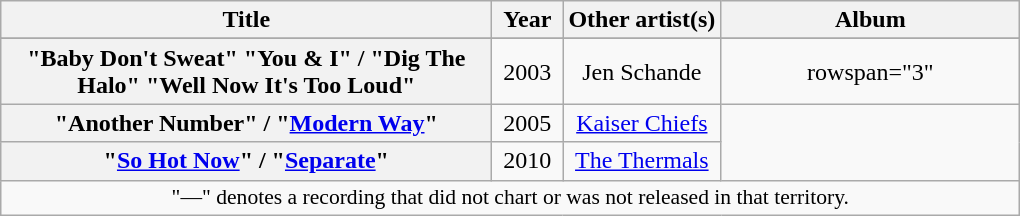<table class="wikitable plainrowheaders" style="text-align:center;">
<tr>
<th rowspan="1" scope="col" style="width:20em;">Title</th>
<th rowspan="1" scope="col" style="width:2.5em;">Year</th>
<th rowspan="1" scope="col">Other artist(s)</th>
<th rowspan="1" scope="col" style="width:12em;">Album</th>
</tr>
<tr>
</tr>
<tr>
<th scope="row">"Baby Don't Sweat" "You & I" / "Dig The Halo" "Well Now It's Too Loud"</th>
<td>2003</td>
<td>Jen Schande</td>
<td>rowspan="3" </td>
</tr>
<tr>
<th scope="row">"Another Number" / "<a href='#'>Modern Way</a>"</th>
<td>2005</td>
<td><a href='#'>Kaiser Chiefs</a></td>
</tr>
<tr>
<th scope="row">"<a href='#'>So Hot Now</a>" / "<a href='#'>Separate</a>"</th>
<td>2010</td>
<td><a href='#'>The Thermals</a></td>
</tr>
<tr>
<td colspan="9" style="font-size:90%">"—" denotes a recording that did not chart or was not released in that territory.</td>
</tr>
</table>
